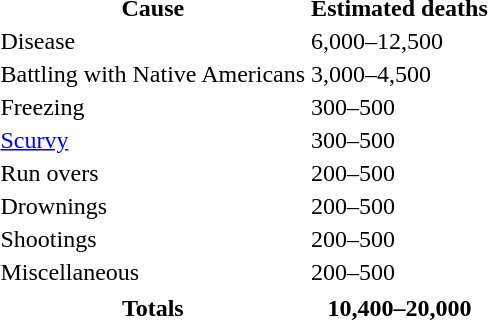<table class=" wiki table float left">
<tr>
<th>Cause</th>
<th>Estimated deaths</th>
</tr>
<tr>
<td>Disease</td>
<td>6,000–12,500</td>
</tr>
<tr>
<td>Battling with Native Americans</td>
<td>3,000–4,500</td>
</tr>
<tr>
<td>Freezing</td>
<td>300–500</td>
</tr>
<tr>
<td><a href='#'>Scurvy</a></td>
<td>300–500</td>
</tr>
<tr>
<td>Run overs</td>
<td>200–500</td>
</tr>
<tr>
<td>Drownings</td>
<td>200–500</td>
</tr>
<tr>
<td>Shootings</td>
<td>200–500</td>
</tr>
<tr>
<td>Miscellaneous</td>
<td>200–500</td>
</tr>
<tr>
</tr>
<tr>
<th>Totals</th>
<th>10,400–20,000</th>
</tr>
</table>
